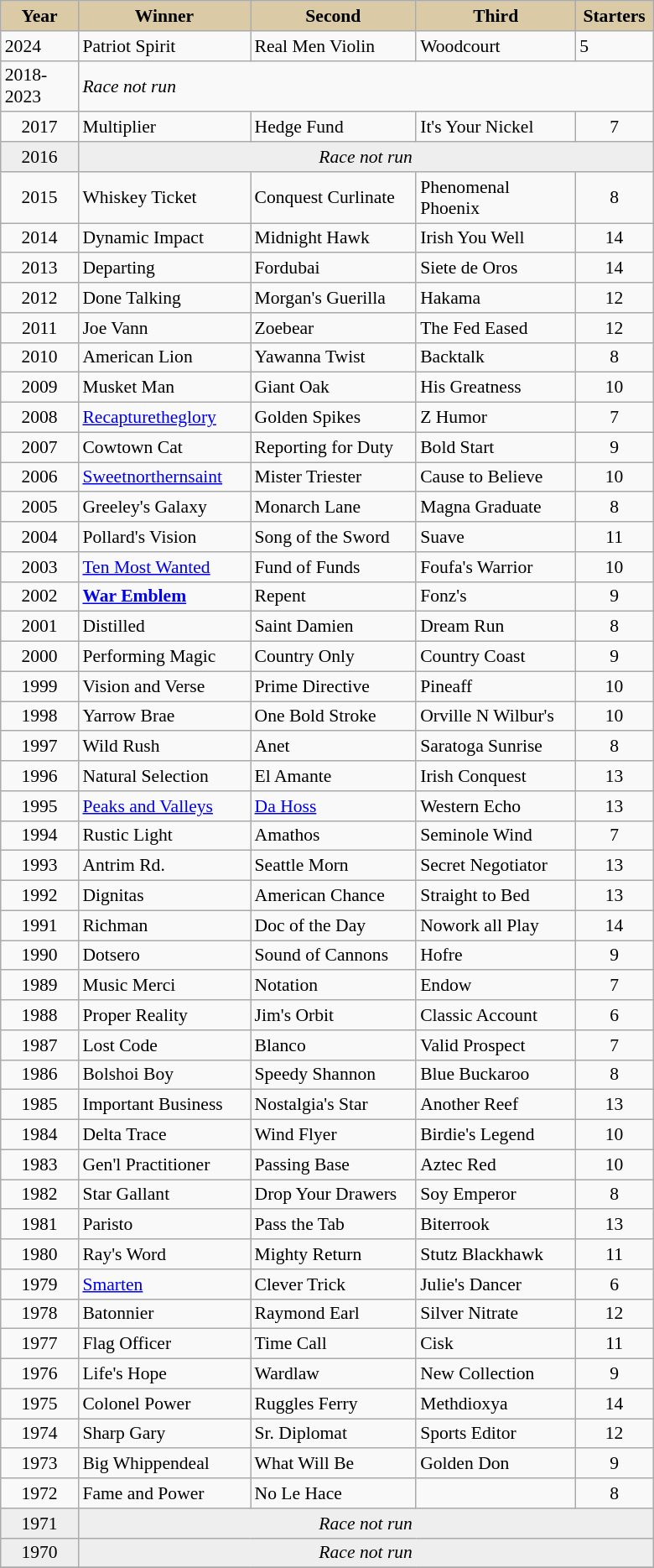<table class = "wikitable sortable" | border="1" cellpadding="0" style="border-collapse: collapse; font-size:90%">
<tr bgcolor="#DACAA5" align="center">
<td width="55px"><strong>Year</strong> <br></td>
<td width="130px"><strong>Winner</strong> <br></td>
<td width="125px"><strong>Second</strong> <br></td>
<td width="120px"><strong>Third</strong> <br></td>
<td width="55px"><strong>Starters</strong></td>
</tr>
<tr>
<td>2024</td>
<td>Patriot Spirit</td>
<td>Real Men Violin</td>
<td>Woodcourt</td>
<td>5</td>
</tr>
<tr>
<td>2018-2023</td>
<td colspan="4"><em>Race not run</em></td>
</tr>
<tr>
<td align=center>2017</td>
<td>Multiplier</td>
<td>Hedge Fund</td>
<td>It's Your Nickel</td>
<td align=center>7</td>
</tr>
<tr bgcolor="#eeeeee">
<td align=center>2016</td>
<td align=center colspan=4><em>Race not run</em></td>
</tr>
<tr>
<td align=center>2015</td>
<td>Whiskey Ticket</td>
<td>Conquest Curlinate</td>
<td>Phenomenal Phoenix</td>
<td align=center>8</td>
</tr>
<tr>
<td align=center>2014</td>
<td>Dynamic Impact</td>
<td>Midnight Hawk</td>
<td>Irish You Well</td>
<td align=center>14</td>
</tr>
<tr>
<td align=center>2013</td>
<td>Departing</td>
<td>Fordubai</td>
<td>Siete de Oros</td>
<td align=center>14</td>
</tr>
<tr>
<td align=center>2012</td>
<td>Done Talking</td>
<td>Morgan's Guerilla</td>
<td>Hakama</td>
<td align=center>12</td>
</tr>
<tr>
<td align=center>2011</td>
<td>Joe Vann</td>
<td>Zoebear</td>
<td>The Fed Eased</td>
<td align=center>12</td>
</tr>
<tr>
<td align=center>2010</td>
<td>American Lion</td>
<td>Yawanna Twist</td>
<td>Backtalk</td>
<td align=center>8</td>
</tr>
<tr>
<td align=center>2009</td>
<td>Musket Man</td>
<td>Giant Oak</td>
<td>His Greatness</td>
<td align=center>10</td>
</tr>
<tr>
<td align=center>2008</td>
<td><a href='#'>Recapturetheglory</a></td>
<td>Golden Spikes</td>
<td>Z Humor</td>
<td align=center>7</td>
</tr>
<tr>
<td align=center>2007</td>
<td>Cowtown Cat</td>
<td>Reporting for Duty</td>
<td>Bold Start</td>
<td align=center>9</td>
</tr>
<tr>
<td align=center>2006</td>
<td><a href='#'>Sweetnorthernsaint</a></td>
<td>Mister Triester</td>
<td>Cause to Believe</td>
<td align=center>10</td>
</tr>
<tr>
<td align=center>2005</td>
<td>Greeley's Galaxy</td>
<td>Monarch Lane</td>
<td>Magna Graduate</td>
<td align=center>8</td>
</tr>
<tr>
<td align=center>2004</td>
<td>Pollard's Vision</td>
<td>Song of the Sword</td>
<td>Suave</td>
<td align=center>11</td>
</tr>
<tr>
<td align=center>2003</td>
<td><a href='#'>Ten Most Wanted</a></td>
<td>Fund of Funds</td>
<td>Foufa's Warrior</td>
<td align=center>10</td>
</tr>
<tr>
<td align=center>2002</td>
<td><strong><a href='#'>War Emblem</a></strong></td>
<td>Repent</td>
<td>Fonz's</td>
<td align=center>9</td>
</tr>
<tr>
<td align=center>2001</td>
<td>Distilled</td>
<td>Saint Damien</td>
<td>Dream Run</td>
<td align=center>8</td>
</tr>
<tr>
<td align=center>2000</td>
<td>Performing Magic</td>
<td>Country Only</td>
<td>Country Coast</td>
<td align=center>9</td>
</tr>
<tr>
<td align=center>1999</td>
<td>Vision and Verse</td>
<td>Prime Directive</td>
<td>Pineaff</td>
<td align=center>10</td>
</tr>
<tr>
<td align=center>1998</td>
<td>Yarrow Brae</td>
<td>One Bold Stroke</td>
<td>Orville N Wilbur's</td>
<td align=center>10</td>
</tr>
<tr>
<td align=center>1997</td>
<td>Wild Rush</td>
<td>Anet</td>
<td>Saratoga Sunrise</td>
<td align=center>8</td>
</tr>
<tr>
<td align=center>1996</td>
<td>Natural Selection</td>
<td>El Amante</td>
<td>Irish Conquest</td>
<td align=center>13</td>
</tr>
<tr>
<td align=center>1995</td>
<td><a href='#'>Peaks and Valleys</a></td>
<td><a href='#'>Da Hoss</a></td>
<td>Western Echo</td>
<td align=center>13</td>
</tr>
<tr>
<td align=center>1994</td>
<td>Rustic Light</td>
<td>Amathos</td>
<td>Seminole Wind</td>
<td align=center>7</td>
</tr>
<tr>
<td align=center>1993</td>
<td>Antrim Rd.</td>
<td>Seattle Morn</td>
<td>Secret Negotiator</td>
<td align=center>13</td>
</tr>
<tr>
<td align=center>1992</td>
<td>Dignitas</td>
<td>American Chance</td>
<td>Straight to Bed</td>
<td align=center>13</td>
</tr>
<tr>
<td align=center>1991</td>
<td>Richman</td>
<td>Doc of the Day</td>
<td>Nowork all Play</td>
<td align=center>14</td>
</tr>
<tr>
<td align=center>1990</td>
<td>Dotsero</td>
<td>Sound of Cannons</td>
<td>Hofre</td>
<td align=center>9</td>
</tr>
<tr>
<td align=center>1989</td>
<td>Music Merci</td>
<td>Notation</td>
<td>Endow</td>
<td align=center>7</td>
</tr>
<tr>
<td align=center>1988</td>
<td>Proper Reality</td>
<td>Jim's Orbit</td>
<td>Classic Account</td>
<td align=center>6</td>
</tr>
<tr>
<td align=center>1987</td>
<td>Lost Code</td>
<td>Blanco</td>
<td>Valid Prospect</td>
<td align=center>7</td>
</tr>
<tr>
<td align=center>1986</td>
<td>Bolshoi Boy</td>
<td>Speedy Shannon</td>
<td>Blue Buckaroo</td>
<td align=center>8</td>
</tr>
<tr>
<td align=center>1985</td>
<td>Important Business</td>
<td>Nostalgia's Star</td>
<td>Another Reef</td>
<td align=center>13</td>
</tr>
<tr>
<td align=center>1984</td>
<td>Delta Trace</td>
<td>Wind Flyer</td>
<td>Birdie's Legend</td>
<td align=center>10</td>
</tr>
<tr>
<td align=center>1983</td>
<td>Gen'l Practitioner</td>
<td>Passing Base</td>
<td>Aztec Red</td>
<td align=center>10</td>
</tr>
<tr>
<td align=center>1982</td>
<td>Star Gallant</td>
<td>Drop Your Drawers</td>
<td>Soy Emperor</td>
<td align=center>8</td>
</tr>
<tr>
<td align=center>1981</td>
<td>Paristo</td>
<td>Pass the Tab</td>
<td>Biterrook</td>
<td align=center>13</td>
</tr>
<tr>
<td align=center>1980</td>
<td>Ray's Word</td>
<td>Mighty Return</td>
<td>Stutz Blackhawk</td>
<td align=center>11</td>
</tr>
<tr>
<td align=center>1979</td>
<td><a href='#'>Smarten</a></td>
<td>Clever Trick</td>
<td>Julie's Dancer</td>
<td align=center>6</td>
</tr>
<tr>
<td align=center>1978</td>
<td>Batonnier</td>
<td>Raymond Earl</td>
<td>Silver Nitrate</td>
<td align=center>12</td>
</tr>
<tr>
<td align=center>1977</td>
<td>Flag Officer</td>
<td>Time Call</td>
<td>Cisk</td>
<td align=center>11</td>
</tr>
<tr>
<td align=center>1976</td>
<td>Life's Hope</td>
<td>Wardlaw</td>
<td>New Collection</td>
<td align=center>9</td>
</tr>
<tr>
<td align=center>1975</td>
<td>Colonel Power</td>
<td>Ruggles Ferry</td>
<td>Methdioxya</td>
<td align=center>14</td>
</tr>
<tr>
<td align=center>1974</td>
<td>Sharp Gary</td>
<td>Sr. Diplomat</td>
<td>Sports Editor</td>
<td align=center>12</td>
</tr>
<tr>
<td align=center>1973</td>
<td>Big Whippendeal</td>
<td>What Will Be</td>
<td>Golden Don</td>
<td align=center>9</td>
</tr>
<tr>
<td align=center>1972</td>
<td>Fame and Power</td>
<td>No Le Hace</td>
<td></td>
<td align=center>8</td>
</tr>
<tr bgcolor="#eeeeee">
<td align=center>1971</td>
<td align=center colspan=4><em>Race not run</em></td>
</tr>
<tr bgcolor="#eeeeee">
<td align=center>1970</td>
<td align=center colspan=4><em>Race not run</em></td>
</tr>
<tr>
</tr>
</table>
